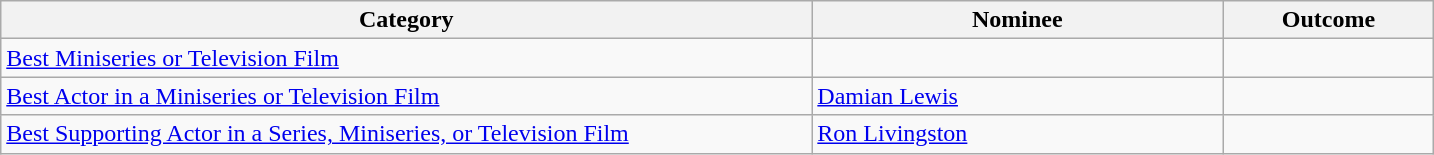<table class="wikitable">
<tr>
<th style="width:400pt;">Category</th>
<th style="width:200pt;">Nominee</th>
<th style="width:100pt;">Outcome</th>
</tr>
<tr>
<td><a href='#'>Best Miniseries or Television Film</a></td>
<td></td>
<td></td>
</tr>
<tr>
<td><a href='#'>Best Actor in a Miniseries or Television Film</a></td>
<td><a href='#'>Damian Lewis</a></td>
<td></td>
</tr>
<tr>
<td><a href='#'>Best Supporting Actor in a Series, Miniseries, or Television Film</a></td>
<td><a href='#'>Ron Livingston</a></td>
<td></td>
</tr>
</table>
